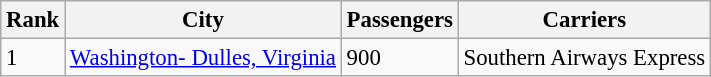<table class="wikitable sortable" style="font-size: 95%" width="align=">
<tr>
<th>Rank</th>
<th>City</th>
<th>Passengers</th>
<th>Carriers</th>
</tr>
<tr>
<td>1</td>
<td><a href='#'>Washington- Dulles, Virginia</a></td>
<td>900</td>
<td>Southern Airways Express</td>
</tr>
</table>
